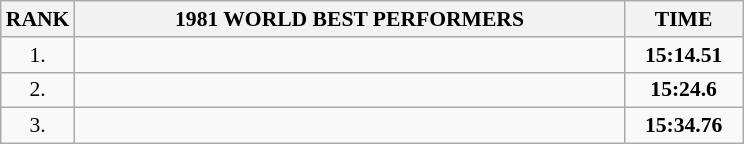<table class="wikitable" style="border-collapse: collapse; font-size: 90%;">
<tr>
<th>RANK</th>
<th align="center" style="width: 25em">1981 WORLD BEST PERFORMERS</th>
<th align="center" style="width: 5em">TIME</th>
</tr>
<tr>
<td align="center">1.</td>
<td></td>
<td align="center"><strong>15:14.51</strong></td>
</tr>
<tr>
<td align="center">2.</td>
<td></td>
<td align="center"><strong>15:24.6</strong></td>
</tr>
<tr>
<td align="center">3.</td>
<td></td>
<td align="center"><strong>15:34.76</strong></td>
</tr>
</table>
